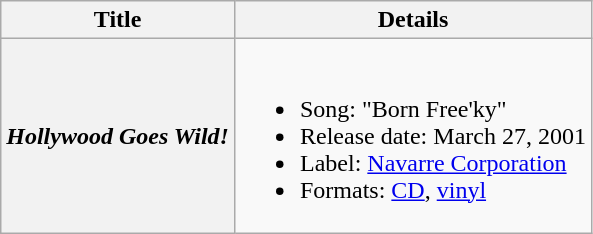<table class="wikitable plainrowheaders">
<tr>
<th>Title</th>
<th>Details</th>
</tr>
<tr>
<th scope="row"><em>Hollywood Goes Wild!</em></th>
<td><br><ul><li>Song: "Born Free'ky"</li><li>Release date: March 27, 2001</li><li>Label: <a href='#'>Navarre Corporation</a></li><li>Formats: <a href='#'>CD</a>, <a href='#'>vinyl</a></li></ul></td>
</tr>
</table>
